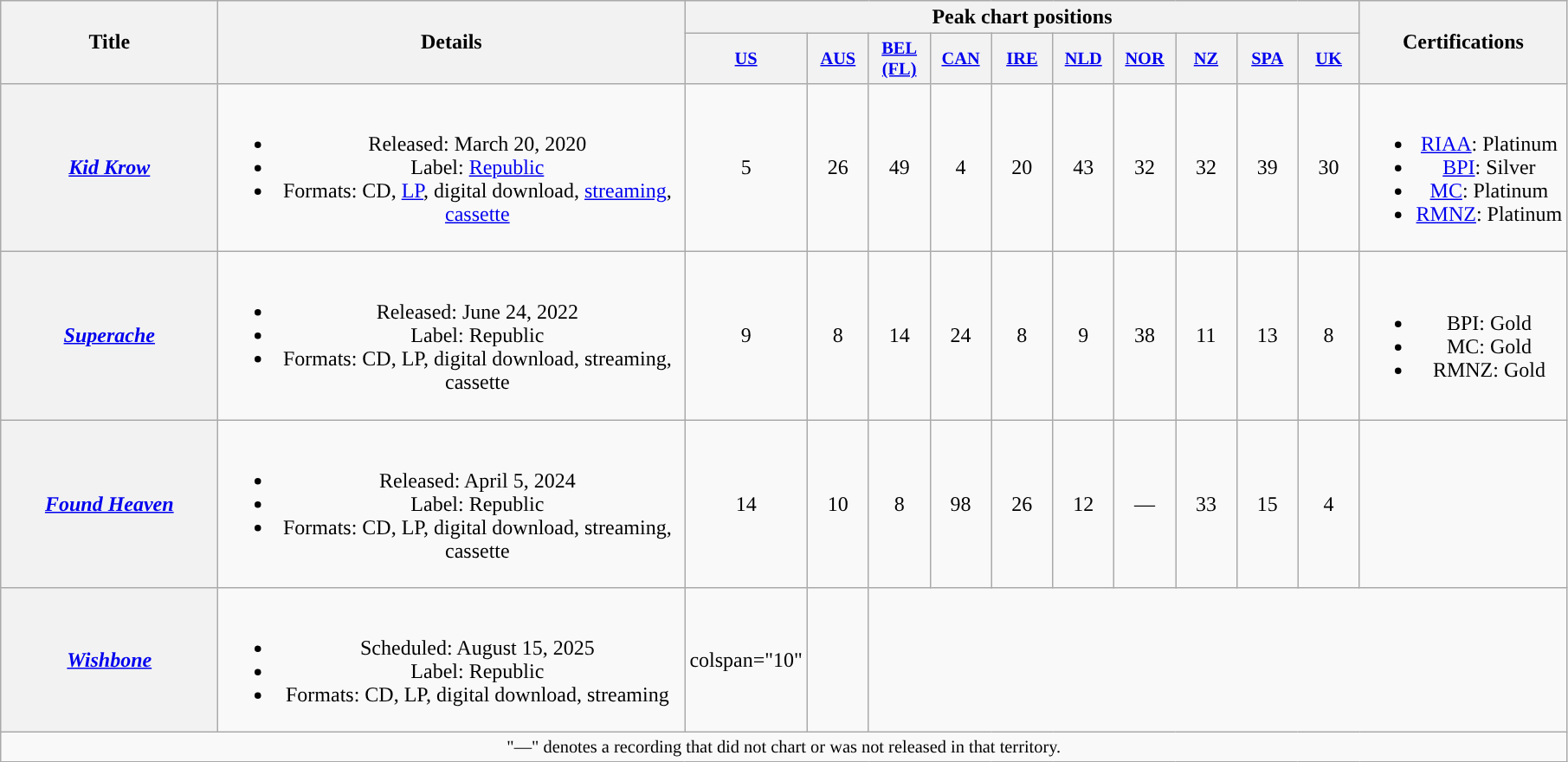<table class="wikitable plainrowheaders" style="text-align:center;">
<tr>
<th scope="col" rowspan="2" style="width:10em;">Title</th>
<th scope="col" rowspan="2" style="width:22em;">Details</th>
<th scope="col" colspan="10">Peak chart positions</th>
<th scope="col" rowspan="2">Certifications</th>
</tr>
<tr>
<th scope="col" style="width:3em;font-size:85%;"><a href='#'>US</a><br></th>
<th scope="col" style="width:3em;font-size:85%;"><a href='#'>AUS</a><br></th>
<th scope="col" style="width:3em;font-size:85%;"><a href='#'>BEL<br>(FL)</a><br></th>
<th scope="col" style="width:3em;font-size:85%;"><a href='#'>CAN</a><br></th>
<th scope="col" style="width:3em;font-size:85%;"><a href='#'>IRE</a><br></th>
<th scope="col" style="width:3em;font-size:85%;"><a href='#'>NLD</a><br></th>
<th scope="col" style="width:3em;font-size:85%;"><a href='#'>NOR</a><br></th>
<th scope="col" style="width:3em;font-size:85%;"><a href='#'>NZ</a><br></th>
<th scope="col" style="width:3em;font-size:85%;"><a href='#'>SPA</a><br></th>
<th scope="col" style="width:3em;font-size:85%;"><a href='#'>UK</a><br></th>
</tr>
<tr>
<th scope="row"><em><a href='#'>Kid Krow</a></em></th>
<td><br><ul><li>Released: March 20, 2020</li><li>Label: <a href='#'>Republic</a></li><li>Formats: CD, <a href='#'>LP</a>, digital download, <a href='#'>streaming</a>, <a href='#'>cassette</a></li></ul></td>
<td>5</td>
<td>26</td>
<td>49</td>
<td>4</td>
<td>20</td>
<td>43</td>
<td>32</td>
<td>32</td>
<td>39</td>
<td>30</td>
<td><br><ul><li><a href='#'>RIAA</a>: Platinum</li><li><a href='#'>BPI</a>: Silver</li><li><a href='#'>MC</a>: Platinum</li><li><a href='#'>RMNZ</a>: Platinum</li></ul></td>
</tr>
<tr>
<th scope="row"><em><a href='#'>Superache</a></em></th>
<td><br><ul><li>Released: June 24, 2022</li><li>Label: Republic</li><li>Formats: CD, LP, digital download, streaming, cassette</li></ul></td>
<td>9</td>
<td>8</td>
<td>14</td>
<td>24</td>
<td>8</td>
<td>9</td>
<td>38</td>
<td>11</td>
<td>13</td>
<td>8</td>
<td><br><ul><li>BPI: Gold</li><li>MC: Gold</li><li>RMNZ: Gold</li></ul></td>
</tr>
<tr>
<th scope="row"><em><a href='#'>Found Heaven</a></em></th>
<td><br><ul><li>Released: April 5, 2024</li><li>Label: Republic</li><li>Formats: CD, LP, digital download, streaming, cassette</li></ul></td>
<td>14</td>
<td>10</td>
<td>8</td>
<td>98</td>
<td>26</td>
<td>12</td>
<td>—</td>
<td>33</td>
<td>15</td>
<td>4</td>
<td></td>
</tr>
<tr>
<th scope="row"><em><a href='#'>Wishbone</a></em></th>
<td><br><ul><li>Scheduled: August 15, 2025</li><li>Label: Republic</li><li>Formats: CD, LP, digital download, streaming</li></ul></td>
<td>colspan="10" </td>
<td></td>
</tr>
<tr>
<td colspan="17" style="font-size:85%">"—" denotes a recording that did not chart or was not released in that territory.</td>
</tr>
</table>
